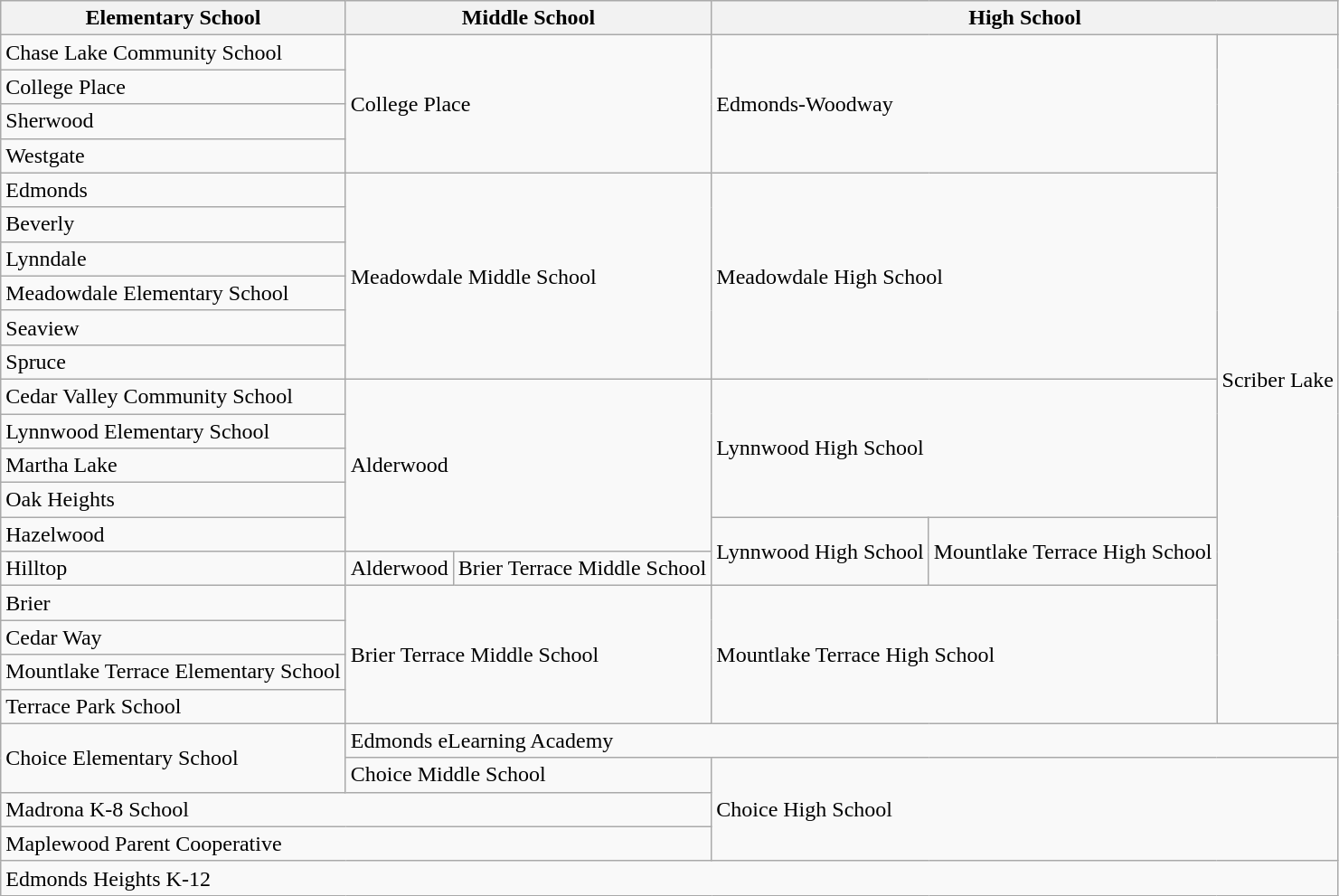<table class="wikitable sortable">
<tr>
<th>Elementary School</th>
<th colspan="2">Middle School</th>
<th colspan="3">High School</th>
</tr>
<tr>
<td>Chase Lake Community School</td>
<td colspan="2" rowspan="5">College Place</td>
<td colspan="2" rowspan="5">Edmonds-Woodway</td>
<td rowspan="21">Scriber Lake </td>
</tr>
<tr>
<td>College Place</td>
</tr>
<tr>
<td>Sherwood</td>
</tr>
<tr>
<td>Westgate</td>
</tr>
<tr>
<td rowspan="2">Edmonds </td>
</tr>
<tr>
<td colspan="2" rowspan="6">Meadowdale Middle School</td>
<td colspan="2" rowspan="6">Meadowdale High School</td>
</tr>
<tr>
<td>Beverly</td>
</tr>
<tr>
<td>Lynndale</td>
</tr>
<tr>
<td>Meadowdale Elementary School</td>
</tr>
<tr>
<td>Seaview</td>
</tr>
<tr>
<td>Spruce</td>
</tr>
<tr>
<td>Cedar Valley Community School</td>
<td colspan="2" rowspan="5">Alderwood </td>
<td colspan="2" rowspan="4">Lynnwood High School</td>
</tr>
<tr>
<td>Lynnwood Elementary School</td>
</tr>
<tr>
<td>Martha Lake</td>
</tr>
<tr>
<td>Oak Heights</td>
</tr>
<tr>
<td>Hazelwood </td>
<td rowspan="2">Lynnwood High School</td>
<td rowspan="2">Mountlake Terrace High School</td>
</tr>
<tr>
<td>Hilltop </td>
<td>Alderwood </td>
<td>Brier Terrace Middle School </td>
</tr>
<tr>
<td>Brier</td>
<td colspan="2" rowspan="4">Brier Terrace Middle School</td>
<td colspan="2" rowspan="4">Mountlake Terrace High School</td>
</tr>
<tr>
<td>Cedar Way</td>
</tr>
<tr>
<td>Mountlake Terrace Elementary School</td>
</tr>
<tr>
<td>Terrace Park School</td>
</tr>
<tr>
<td rowspan="2">Choice Elementary School</td>
<td colspan="5">Edmonds eLearning Academy </td>
</tr>
<tr>
<td colspan="2">Choice Middle School</td>
<td colspan="3" rowspan="3">Choice High School</td>
</tr>
<tr>
<td colspan="3">Madrona K-8 School </td>
</tr>
<tr>
<td colspan="3">Maplewood Parent Cooperative </td>
</tr>
<tr>
<td colspan="6">Edmonds Heights K-12 </td>
</tr>
</table>
